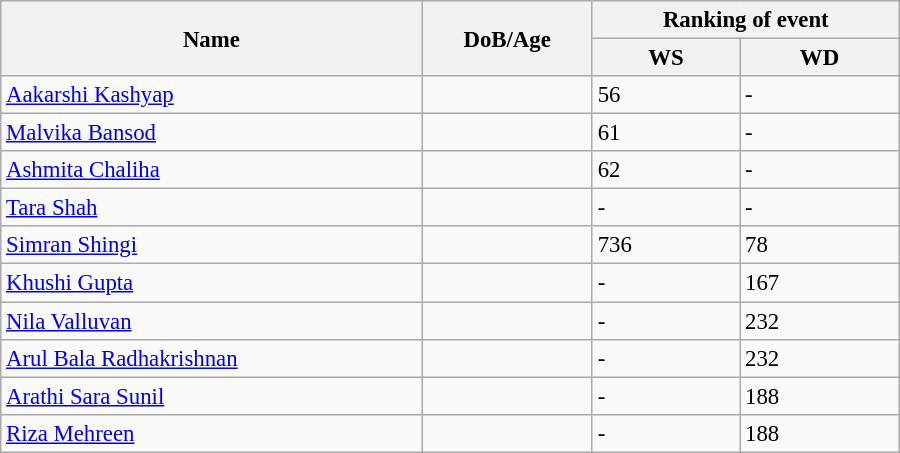<table class="wikitable" style="width:600px; font-size:95%;">
<tr>
<th rowspan="2" align="left">Name</th>
<th rowspan="2" align="left">DoB/Age</th>
<th colspan="2" align="center">Ranking of event</th>
</tr>
<tr>
<th align="left">WS</th>
<th align="left">WD</th>
</tr>
<tr>
<td><a href='#'>Aakarshi Kashyap</a></td>
<td></td>
<td>56</td>
<td>-</td>
</tr>
<tr>
<td><a href='#'>Malvika Bansod</a></td>
<td></td>
<td>61</td>
<td>-</td>
</tr>
<tr>
<td><a href='#'>Ashmita Chaliha</a></td>
<td></td>
<td>62</td>
<td>-</td>
</tr>
<tr>
<td><a href='#'>Tara Shah</a></td>
<td></td>
<td>-</td>
<td>-</td>
</tr>
<tr>
<td><a href='#'>Simran Shingi</a></td>
<td></td>
<td>736</td>
<td>78</td>
</tr>
<tr>
<td><a href='#'>Khushi Gupta</a></td>
<td></td>
<td>-</td>
<td>167</td>
</tr>
<tr>
<td><a href='#'>Nila Valluvan</a></td>
<td></td>
<td>-</td>
<td>232</td>
</tr>
<tr>
<td><a href='#'>Arul Bala Radhakrishnan</a></td>
<td></td>
<td>-</td>
<td>232</td>
</tr>
<tr>
<td><a href='#'>Arathi Sara Sunil</a></td>
<td></td>
<td>-</td>
<td>188</td>
</tr>
<tr>
<td><a href='#'>Riza Mehreen</a></td>
<td></td>
<td>-</td>
<td>188</td>
</tr>
</table>
